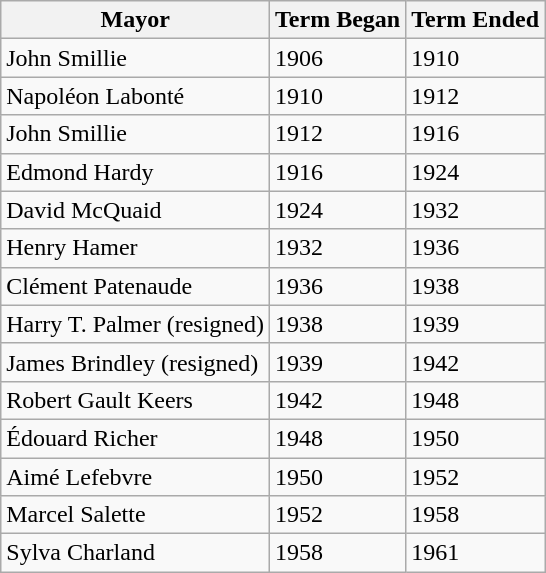<table class=wikitable>
<tr>
<th>Mayor</th>
<th>Term Began</th>
<th>Term Ended</th>
</tr>
<tr>
<td>John Smillie</td>
<td>1906</td>
<td>1910</td>
</tr>
<tr>
<td>Napoléon Labonté</td>
<td>1910</td>
<td>1912</td>
</tr>
<tr>
<td>John Smillie</td>
<td>1912</td>
<td>1916</td>
</tr>
<tr>
<td>Edmond Hardy</td>
<td>1916</td>
<td>1924</td>
</tr>
<tr>
<td>David McQuaid</td>
<td>1924</td>
<td>1932</td>
</tr>
<tr>
<td>Henry Hamer</td>
<td>1932</td>
<td>1936</td>
</tr>
<tr>
<td>Clément Patenaude</td>
<td>1936</td>
<td>1938</td>
</tr>
<tr>
<td>Harry T. Palmer (resigned)</td>
<td>1938</td>
<td>1939</td>
</tr>
<tr>
<td>James Brindley (resigned)</td>
<td>1939</td>
<td>1942</td>
</tr>
<tr>
<td>Robert Gault Keers</td>
<td>1942</td>
<td>1948</td>
</tr>
<tr>
<td>Édouard Richer</td>
<td>1948</td>
<td>1950</td>
</tr>
<tr>
<td>Aimé Lefebvre</td>
<td>1950</td>
<td>1952</td>
</tr>
<tr>
<td>Marcel Salette</td>
<td>1952</td>
<td>1958</td>
</tr>
<tr>
<td>Sylva Charland</td>
<td>1958</td>
<td>1961</td>
</tr>
</table>
